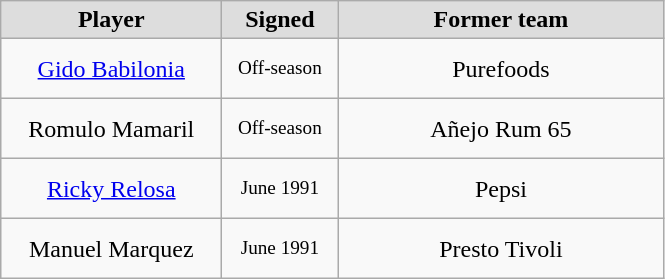<table class="wikitable" style="text-align: center">
<tr align="center" bgcolor="#dddddd">
<td style="width:140px"><strong>Player</strong></td>
<td style="width:70px"><strong>Signed</strong></td>
<td style="width:210px"><strong>Former team</strong></td>
</tr>
<tr style="height:40px">
<td><a href='#'>Gido Babilonia</a></td>
<td style="font-size: 80%">Off-season</td>
<td>Purefoods</td>
</tr>
<tr style="height:40px">
<td>Romulo Mamaril</td>
<td style="font-size: 80%">Off-season</td>
<td>Añejo Rum 65</td>
</tr>
<tr style="height:40px">
<td><a href='#'>Ricky Relosa</a></td>
<td style="font-size: 80%">June 1991</td>
<td>Pepsi</td>
</tr>
<tr style="height:40px">
<td>Manuel Marquez</td>
<td style="font-size: 80%">June 1991</td>
<td>Presto Tivoli</td>
</tr>
</table>
